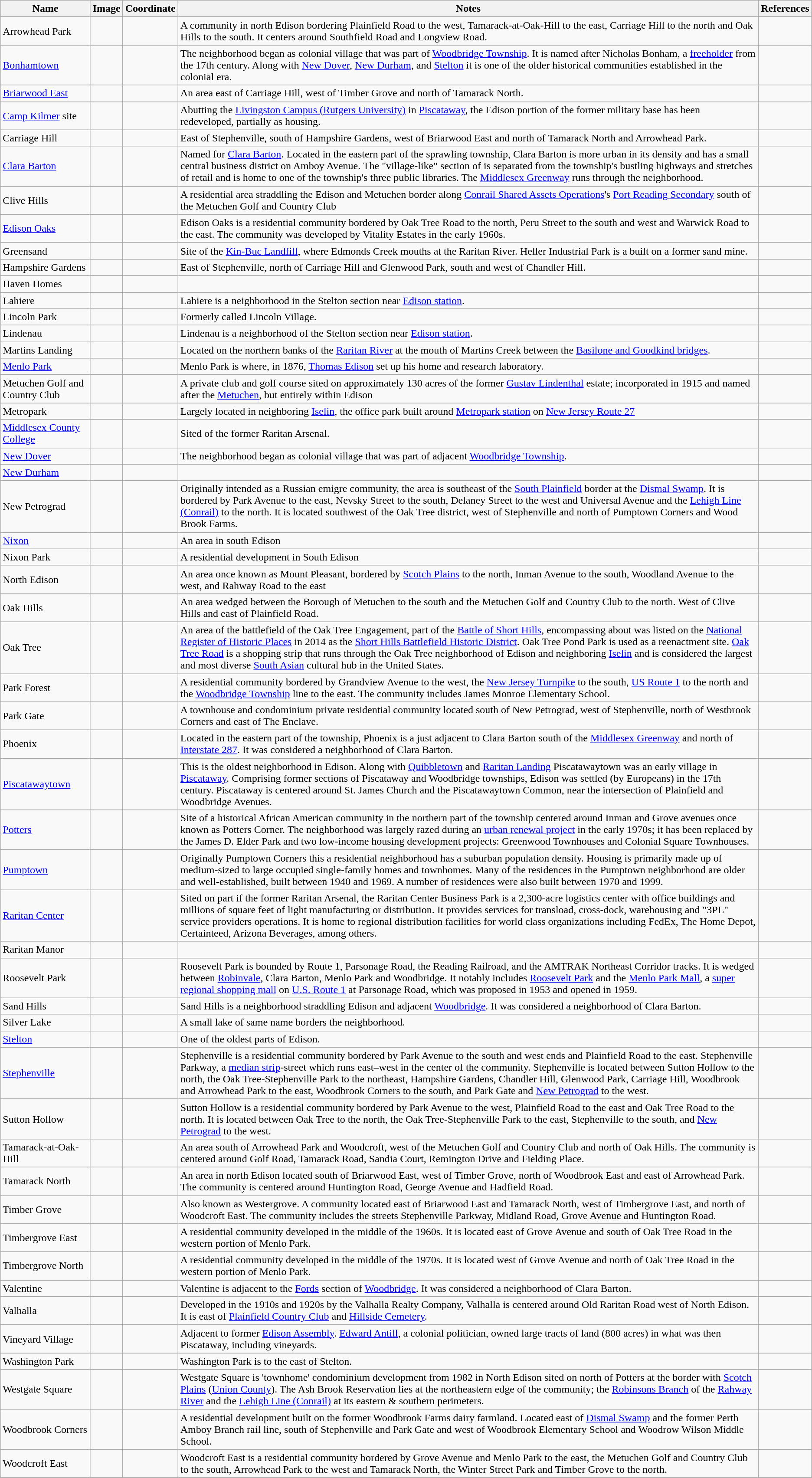<table class="wikitable sortable">
<tr>
<th>Name</th>
<th>Image</th>
<th>Coordinate</th>
<th>Notes</th>
<th class="unsortable">References</th>
</tr>
<tr>
<td>Arrowhead Park</td>
<td></td>
<td></td>
<td>A community in north Edison bordering Plainfield Road to the west, Tamarack-at-Oak-Hill to the east, Carriage Hill to the north and Oak Hills to the south. It centers around Southfield Road and Longview Road.</td>
<td></td>
</tr>
<tr>
<td><a href='#'>Bonhamtown</a></td>
<td></td>
<td></td>
<td>The neighborhood began as colonial village that was part of <a href='#'>Woodbridge Township</a>. It is named after Nicholas Bonham, a <a href='#'>freeholder</a> from the 17th century. Along with <a href='#'>New Dover</a>, <a href='#'>New Durham</a>, and <a href='#'>Stelton</a> it is one of the older historical communities established in the colonial era.</td>
<td></td>
</tr>
<tr>
<td><a href='#'>Briarwood East</a></td>
<td></td>
<td></td>
<td>An area east of Carriage Hill, west of Timber Grove and north of Tamarack North.</td>
<td></td>
</tr>
<tr>
<td><a href='#'>Camp Kilmer</a> site</td>
<td></td>
<td></td>
<td>Abutting the <a href='#'>Livingston Campus (Rutgers University)</a> in <a href='#'>Piscataway</a>, the Edison portion of the former military base has been redeveloped, partially as housing.</td>
<td></td>
</tr>
<tr>
<td>Carriage Hill</td>
<td></td>
<td></td>
<td>East of Stephenville, south of Hampshire Gardens, west of Briarwood East and north of Tamarack North and Arrowhead Park.</td>
<td></td>
</tr>
<tr>
<td><a href='#'>Clara Barton</a></td>
<td></td>
<td></td>
<td>Named for <a href='#'>Clara Barton</a>. Located in the eastern part of the sprawling township, Clara Barton is more urban in its density and has a small central business district on Amboy Avenue. The "village-like" section of is separated from the township's bustling highways and stretches of retail and is home to one of the township's three public libraries. The <a href='#'>Middlesex Greenway</a> runs through the neighborhood.</td>
<td></td>
</tr>
<tr>
<td>Clive Hills</td>
<td></td>
<td></td>
<td>A residential area straddling the Edison and Metuchen border along <a href='#'>Conrail Shared Assets Operations</a>'s <a href='#'>Port Reading Secondary</a> south of the Metuchen Golf and Country Club</td>
<td></td>
</tr>
<tr>
<td><a href='#'>Edison Oaks</a></td>
<td></td>
<td></td>
<td>Edison Oaks is a residential community bordered by Oak Tree Road to the north, Peru Street to the south and west and Warwick Road to the east. The community was developed by Vitality Estates in the early 1960s.</td>
<td></td>
</tr>
<tr>
<td>Greensand</td>
<td></td>
<td></td>
<td>Site of the <a href='#'>Kin-Buc Landfill</a>, where Edmonds Creek mouths at the Raritan River. Heller Industrial Park is a built on a former sand mine.</td>
<td></td>
</tr>
<tr>
<td>Hampshire Gardens</td>
<td></td>
<td></td>
<td>East of Stephenville, north of Carriage Hill and Glenwood Park, south and west of Chandler Hill.</td>
<td></td>
</tr>
<tr>
<td>Haven Homes</td>
<td></td>
<td></td>
<td></td>
<td></td>
</tr>
<tr>
<td>Lahiere</td>
<td></td>
<td></td>
<td>Lahiere is a neighborhood in the Stelton section near <a href='#'>Edison station</a>.</td>
<td></td>
</tr>
<tr>
<td>Lincoln Park</td>
<td></td>
<td></td>
<td>Formerly called Lincoln Village.</td>
<td></td>
</tr>
<tr>
<td>Lindenau</td>
<td></td>
<td></td>
<td>Lindenau is a neighborhood of the Stelton section near <a href='#'>Edison station</a>.</td>
<td></td>
</tr>
<tr>
<td>Martins Landing</td>
<td></td>
<td></td>
<td>Located on the northern banks of the <a href='#'>Raritan River</a> at the mouth of Martins Creek between the <a href='#'>Basilone and Goodkind bridges</a>.</td>
<td></td>
</tr>
<tr>
<td><a href='#'>Menlo Park</a></td>
<td></td>
<td></td>
<td>Menlo Park is where, in 1876, <a href='#'>Thomas Edison</a> set up his home and research laboratory.</td>
<td></td>
</tr>
<tr>
<td>Metuchen Golf and Country Club</td>
<td></td>
<td></td>
<td>A private club and golf course sited on approximately 130 acres of the former <a href='#'>Gustav Lindenthal</a> estate; incorporated in 1915 and named after the <a href='#'>Metuchen</a>, but entirely within Edison</td>
<td></td>
</tr>
<tr>
<td>Metropark</td>
<td></td>
<td></td>
<td>Largely located in neighboring <a href='#'>Iselin</a>, the office park built around <a href='#'>Metropark station</a> on <a href='#'>New Jersey Route 27</a></td>
<td></td>
</tr>
<tr>
<td><a href='#'>Middlesex County College</a></td>
<td></td>
<td></td>
<td>Sited  of the former Raritan Arsenal.</td>
<td></td>
</tr>
<tr>
<td><a href='#'>New Dover</a></td>
<td></td>
<td></td>
<td>The neighborhood began as colonial village that was part of adjacent <a href='#'>Woodbridge Township</a>.</td>
<td></td>
</tr>
<tr>
<td><a href='#'>New Durham</a></td>
<td></td>
<td></td>
<td></td>
<td></td>
</tr>
<tr>
<td>New Petrograd</td>
<td></td>
<td></td>
<td>Originally intended as a Russian emigre community, the area is southeast of the <a href='#'>South Plainfield</a> border at the <a href='#'>Dismal Swamp</a>. It is bordered by Park Avenue to the east, Nevsky Street to the south, Delaney Street to the west and Universal Avenue and the <a href='#'>Lehigh Line (Conrail)</a> to the north. It is located southwest of the Oak Tree district, west of Stephenville and north of Pumptown Corners and Wood Brook Farms.</td>
<td></td>
</tr>
<tr>
<td><a href='#'>Nixon</a></td>
<td></td>
<td></td>
<td>An area in south Edison</td>
<td></td>
</tr>
<tr>
<td>Nixon Park</td>
<td></td>
<td></td>
<td>A residential development in South Edison</td>
<td></td>
</tr>
<tr>
<td>North Edison</td>
<td></td>
<td></td>
<td>An area once known as Mount Pleasant, bordered by <a href='#'>Scotch Plains</a> to the north,  Inman Avenue to the south, Woodland Avenue to the west, and Rahway Road to the east</td>
<td></td>
</tr>
<tr>
<td>Oak Hills</td>
<td></td>
<td></td>
<td>An area wedged between the Borough of Metuchen to the south and the Metuchen Golf and Country Club to the north. West of Clive Hills and east of Plainfield Road.</td>
<td></td>
</tr>
<tr>
<td>Oak Tree</td>
<td></td>
<td></td>
<td>An area of the battlefield of the Oak Tree Engagement, part of the <a href='#'>Battle of Short Hills</a>,  encompassing about  was listed on the <a href='#'>National Register of Historic Places</a> in 2014 as the <a href='#'>Short Hills Battlefield Historic District</a>. Oak Tree Pond Park is used as a reenactment site. <a href='#'>Oak Tree Road</a> is a shopping strip that runs through the Oak Tree neighborhood of Edison and neighboring <a href='#'>Iselin</a> and is considered the largest and most diverse <a href='#'>South Asian</a> cultural hub in the United States.</td>
<td></td>
</tr>
<tr>
<td>Park Forest</td>
<td></td>
<td></td>
<td>A residential community bordered by Grandview Avenue to the west, the <a href='#'>New Jersey Turnpike</a> to the south, <a href='#'>US Route 1</a> to the north and the <a href='#'>Woodbridge Township</a> line to the east. The community includes James Monroe Elementary School.</td>
<td></td>
</tr>
<tr>
<td>Park Gate</td>
<td></td>
<td></td>
<td>A townhouse and condominium private residential community located south of New Petrograd, west of Stephenville, north of Westbrook Corners and east of The Enclave.</td>
<td></td>
</tr>
<tr>
<td>Phoenix</td>
<td></td>
<td></td>
<td>Located in the eastern part of the township, Phoenix is a just adjacent to Clara Barton south of the <a href='#'>Middlesex Greenway</a> and north of <a href='#'>Interstate 287</a>. It was considered a neighborhood of Clara Barton.<br></td>
<td></td>
</tr>
<tr>
<td><a href='#'>Piscatawaytown</a></td>
<td></td>
<td></td>
<td>This is the oldest neighborhood in Edison. Along with <a href='#'>Quibbletown</a> and <a href='#'>Raritan Landing</a> Piscatawaytown was an early village in <a href='#'>Piscataway</a>. Comprising former sections of Piscataway and Woodbridge townships, Edison was settled (by Europeans) in the 17th century. Piscataway is centered around St. James Church and the Piscatawaytown Common, near the intersection of Plainfield and Woodbridge Avenues.</td>
<td></td>
</tr>
<tr>
<td><a href='#'>Potters</a></td>
<td></td>
<td></td>
<td>Site of a historical African American community in the northern part of the township centered around Inman and Grove avenues once known as Potters Corner. The neighborhood was largely razed during an <a href='#'>urban renewal project</a> in the early 1970s; it has been replaced by the James D. Elder Park and two low-income housing development projects: Greenwood Townhouses and Colonial Square Townhouses.</td>
<td></td>
</tr>
<tr>
<td><a href='#'>Pumptown</a></td>
<td></td>
<td></td>
<td>Originally Pumptown Corners this a residential neighborhood has a suburban population density. Housing is primarily made up of medium-sized to large occupied single-family homes and townhomes. Many of the residences in the Pumptown neighborhood are older and well-established, built between 1940 and 1969. A number of residences were also built between 1970 and 1999.</td>
<td></td>
</tr>
<tr>
<td><a href='#'>Raritan Center</a></td>
<td></td>
<td></td>
<td>Sited on part if the former Raritan Arsenal, the Raritan Center Business Park is a 2,300-acre logistics center with office buildings and millions of square feet of light manufacturing or distribution. It provides services for transload, cross-dock, warehousing and "3PL" service providers operations. It is home to regional distribution facilities for world class organizations including FedEx, The Home Depot, Certainteed, Arizona Beverages, among others.</td>
<td></td>
</tr>
<tr>
<td>Raritan Manor</td>
<td></td>
<td></td>
<td></td>
<td></td>
</tr>
<tr>
<td>Roosevelt Park</td>
<td></td>
<td></td>
<td>Roosevelt Park is bounded by Route 1, Parsonage Road, the Reading Railroad, and the AMTRAK Northeast Corridor tracks. It is wedged between <a href='#'>Robinvale</a>, Clara Barton, Menlo Park and Woodbridge. It notably includes <a href='#'>Roosevelt Park</a> and the <a href='#'>Menlo Park Mall</a>, a <a href='#'>super regional shopping mall</a> on <a href='#'>U.S. Route 1</a> at Parsonage Road, which was proposed in 1953 and opened in 1959.</td>
<td></td>
</tr>
<tr>
<td>Sand Hills</td>
<td></td>
<td></td>
<td>Sand Hills is a neighborhood straddling Edison and adjacent <a href='#'>Woodbridge</a>. It was considered a neighborhood of Clara Barton.</td>
<td></td>
</tr>
<tr>
<td>Silver Lake</td>
<td></td>
<td></td>
<td>A small lake of same name borders the neighborhood.</td>
<td></td>
</tr>
<tr>
<td><a href='#'>Stelton</a></td>
<td></td>
<td></td>
<td>One of the oldest parts of Edison.</td>
<td></td>
</tr>
<tr>
<td><a href='#'>Stephenville</a></td>
<td></td>
<td></td>
<td>Stephenville is a residential community bordered by Park Avenue to the south and west ends and Plainfield Road to the east. Stephenville Parkway, a <a href='#'>median strip</a>-street which runs east–west in the center of the community. Stephenville is located between Sutton Hollow to the north, the Oak Tree-Stephenville Park to the northeast, Hampshire Gardens, Chandler Hill, Glenwood Park, Carriage Hill, Woodbrook and Arrowhead Park to the east, Woodbrook Corners to the south, and Park Gate and <a href='#'>New Petrograd</a> to the west.</td>
<td></td>
</tr>
<tr>
<td>Sutton Hollow</td>
<td></td>
<td></td>
<td>Sutton Hollow is a residential community bordered by Park Avenue to the west, Plainfield Road to the east and Oak Tree Road to the north. It is located between Oak Tree to the north, the Oak Tree-Stephenville Park to the east, Stephenville to the south, and <a href='#'>New Petrograd</a> to the west.</td>
<td></td>
</tr>
<tr>
<td>Tamarack-at-Oak-Hill</td>
<td></td>
<td></td>
<td>An area south of Arrowhead Park and Woodcroft, west of the Metuchen Golf and Country Club and north of Oak Hills. The community is centered around Golf Road, Tamarack Road, Sandia Court, Remington Drive and Fielding Place.</td>
<td></td>
</tr>
<tr>
<td>Tamarack North</td>
<td></td>
<td></td>
<td>An area in north Edison located south of Briarwood East, west of Timber Grove, north of Woodbrook East and east of Arrowhead Park. The community is centered around Huntington Road, George Avenue and Hadfield Road.</td>
<td></td>
</tr>
<tr>
<td>Timber Grove</td>
<td></td>
<td></td>
<td>Also known as Westergrove. A community located east of Briarwood East and Tamarack North, west of Timbergrove East, and north of Woodcroft East. The community includes the streets Stephenville Parkway, Midland Road, Grove Avenue and Huntington Road.</td>
<td></td>
</tr>
<tr>
<td>Timbergrove East</td>
<td></td>
<td></td>
<td>A residential community developed in the middle of the 1960s. It is located east of Grove Avenue and south of Oak Tree Road in the western portion of Menlo Park.</td>
<td></td>
</tr>
<tr>
<td>Timbergrove North</td>
<td></td>
<td></td>
<td>A residential community developed in the middle of the 1970s. It is located west of Grove Avenue and north of Oak Tree Road in the western portion of Menlo Park.</td>
<td></td>
</tr>
<tr>
<td>Valentine</td>
<td></td>
<td></td>
<td>Valentine is adjacent to the <a href='#'>Fords</a> section of <a href='#'>Woodbridge</a>. It was considered a neighborhood of Clara Barton.</td>
<td></td>
</tr>
<tr>
<td>Valhalla</td>
<td></td>
<td></td>
<td>Developed in the 1910s and 1920s by the Valhalla Realty Company, Valhalla is centered around Old Raritan Road west of North Edison. It is east of <a href='#'>Plainfield Country Club</a> and <a href='#'>Hillside Cemetery</a>.</td>
<td></td>
</tr>
<tr>
<td>Vineyard Village</td>
<td></td>
<td></td>
<td>Adjacent to former <a href='#'>Edison Assembly</a>. <a href='#'>Edward Antill</a>, a colonial politician, owned large tracts of land (800 acres) in what was then Piscataway, including vineyards.</td>
<td></td>
</tr>
<tr>
<td>Washington Park</td>
<td></td>
<td></td>
<td>Washington Park is to the east of Stelton.</td>
<td></td>
</tr>
<tr>
<td>Westgate Square</td>
<td></td>
<td></td>
<td>Westgate Square is 'townhome' condominium development from 1982 in North Edison sited on  north of Potters at the border with <a href='#'>Scotch Plains</a> (<a href='#'>Union County</a>). The Ash Brook Reservation lies at the northeastern edge of the community; the <a href='#'>Robinsons Branch</a> of the <a href='#'>Rahway River</a> and the <a href='#'>Lehigh Line (Conrail)</a> at its eastern & southern perimeters.</td>
<td></td>
</tr>
<tr>
<td>Woodbrook Corners</td>
<td></td>
<td></td>
<td>A residential development built on the former Woodbrook Farms dairy farmland. Located east of <a href='#'>Dismal Swamp</a> and the former Perth Amboy Branch rail line, south of Stephenville and Park Gate and west of Woodbrook Elementary School and Woodrow Wilson Middle School.</td>
<td></td>
</tr>
<tr>
<td>Woodcroft East</td>
<td></td>
<td></td>
<td>Woodcroft East is a residential community bordered by Grove Avenue and Menlo Park to the east, the Metuchen Golf and Country Club to the south, Arrowhead Park to the west and Tamarack North, the Winter Street Park and Timber Grove to the north.</td>
<td></td>
</tr>
</table>
